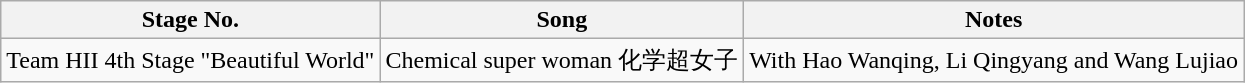<table class="wikitable">
<tr>
<th>Stage No.</th>
<th>Song</th>
<th>Notes</th>
</tr>
<tr>
<td>Team HII 4th Stage "Beautiful World"</td>
<td>Chemical super woman 化学超女子</td>
<td>With Hao Wanqing, Li Qingyang and Wang Lujiao</td>
</tr>
</table>
